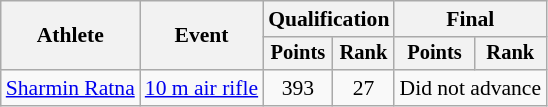<table class="wikitable" border="1" style="font-size:90%">
<tr>
<th rowspan=2>Athlete</th>
<th rowspan=2>Event</th>
<th colspan=2>Qualification</th>
<th colspan=2>Final</th>
</tr>
<tr style="font-size:95%">
<th>Points</th>
<th>Rank</th>
<th>Points</th>
<th>Rank</th>
</tr>
<tr align=center>
<td align=left><a href='#'>Sharmin Ratna</a></td>
<td align=left><a href='#'>10 m air rifle</a></td>
<td>393</td>
<td>27</td>
<td colspan=2>Did not advance</td>
</tr>
</table>
